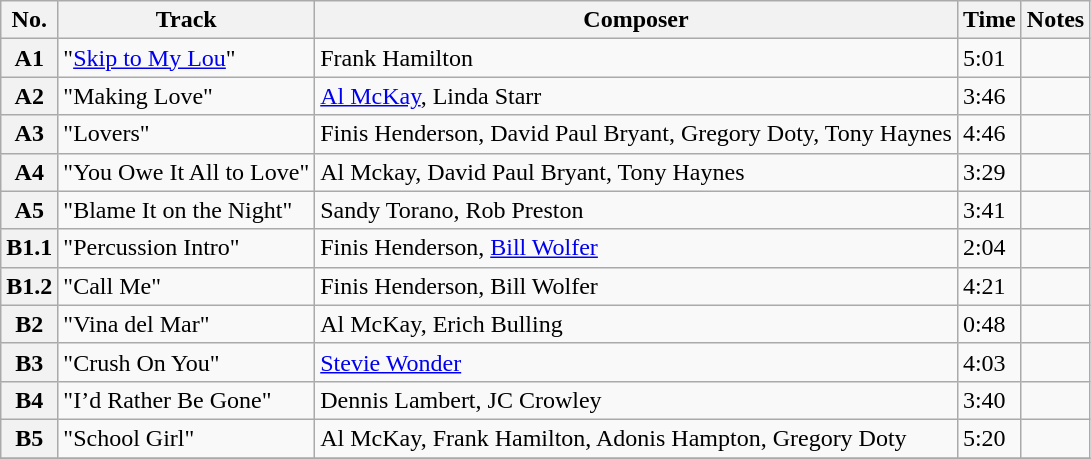<table class="wikitable plainrowheaders sortable">
<tr>
<th scope="col" class="unsortable">No.</th>
<th scope="col">Track</th>
<th scope="col">Composer</th>
<th scope="col">Time</th>
<th scope="col" class="unsortable">Notes</th>
</tr>
<tr>
<th scope="row">A1</th>
<td>"<a href='#'>Skip to My Lou</a>"</td>
<td>Frank Hamilton</td>
<td>5:01</td>
<td></td>
</tr>
<tr>
<th scope="row">A2</th>
<td>"Making Love"</td>
<td><a href='#'>Al McKay</a>, Linda Starr</td>
<td>3:46</td>
<td></td>
</tr>
<tr>
<th scope="row">A3</th>
<td>"Lovers"</td>
<td>Finis Henderson, David Paul Bryant, Gregory Doty, Tony Haynes</td>
<td>4:46</td>
<td></td>
</tr>
<tr>
<th scope="row">A4</th>
<td>"You Owe It All to Love"</td>
<td>Al Mckay, David Paul Bryant, Tony Haynes</td>
<td>3:29</td>
<td></td>
</tr>
<tr>
<th scope="row">A5</th>
<td>"Blame It on the Night"</td>
<td>Sandy Torano, Rob Preston</td>
<td>3:41</td>
<td></td>
</tr>
<tr>
<th scope="row">B1.1</th>
<td>"Percussion Intro"</td>
<td>Finis Henderson, <a href='#'>Bill Wolfer</a></td>
<td>2:04</td>
<td></td>
</tr>
<tr>
<th scope="row">B1.2</th>
<td>"Call Me"</td>
<td>Finis Henderson, Bill Wolfer</td>
<td>4:21</td>
<td></td>
</tr>
<tr>
<th scope="row">B2</th>
<td>"Vina del Mar"</td>
<td>Al McKay, Erich Bulling</td>
<td>0:48</td>
<td></td>
</tr>
<tr>
<th scope="row">B3</th>
<td>"Crush On You"</td>
<td><a href='#'>Stevie Wonder</a></td>
<td>4:03</td>
<td></td>
</tr>
<tr>
<th scope="row">B4</th>
<td>"I’d Rather Be Gone"</td>
<td>Dennis Lambert, JC Crowley</td>
<td>3:40</td>
<td></td>
</tr>
<tr>
<th scope="row">B5</th>
<td>"School Girl"</td>
<td>Al McKay, Frank Hamilton, Adonis Hampton, Gregory Doty</td>
<td>5:20</td>
<td></td>
</tr>
<tr>
</tr>
</table>
